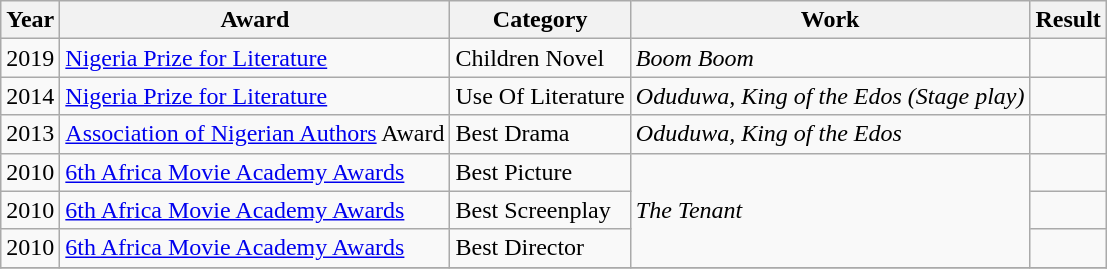<table class="wikitable plainrowheaders sortable">
<tr>
<th>Year</th>
<th>Award</th>
<th>Category</th>
<th>Work</th>
<th>Result</th>
</tr>
<tr>
<td>2019</td>
<td><a href='#'>Nigeria Prize for Literature</a></td>
<td>Children Novel</td>
<td><em>Boom Boom</em></td>
<td></td>
</tr>
<tr>
<td>2014</td>
<td><a href='#'>Nigeria Prize for Literature</a></td>
<td>Use Of Literature</td>
<td><em>Oduduwa, King of the Edos (Stage play)</em></td>
<td></td>
</tr>
<tr>
<td>2013</td>
<td><a href='#'>Association of Nigerian Authors</a> Award</td>
<td>Best Drama</td>
<td><em>Oduduwa, King of the Edos</em></td>
<td></td>
</tr>
<tr>
<td>2010</td>
<td><a href='#'>6th Africa Movie Academy Awards</a></td>
<td>Best Picture</td>
<td rowspan="3"><em>The Tenant</em></td>
<td></td>
</tr>
<tr>
<td>2010</td>
<td><a href='#'>6th Africa Movie Academy Awards</a></td>
<td>Best Screenplay</td>
<td></td>
</tr>
<tr>
<td>2010</td>
<td><a href='#'>6th Africa Movie Academy Awards</a></td>
<td>Best Director</td>
<td></td>
</tr>
<tr>
</tr>
</table>
